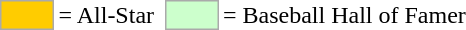<table>
<tr>
<td style="background-color:#FFCC00; border:1px solid #aaaaaa; width:2em;"></td>
<td>= All-Star</td>
<td></td>
<td style="background-color:#CCFFCC; border:1px solid #aaaaaa; width:2em;"></td>
<td>= Baseball Hall of Famer</td>
</tr>
</table>
